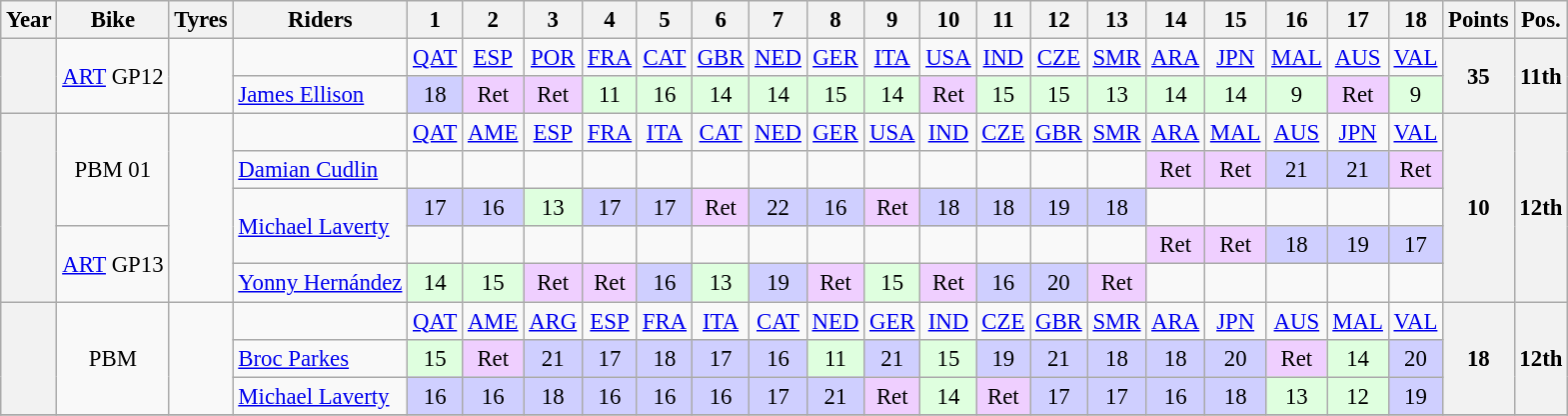<table class="wikitable" border="1" style="text-align:center; font-size:95%">
<tr>
<th scope="col">Year</th>
<th scope="col">Bike</th>
<th scope="col">Tyres</th>
<th scope="col">Riders</th>
<th scope="col">1</th>
<th scope="col">2</th>
<th scope="col">3</th>
<th scope="col">4</th>
<th scope="col">5</th>
<th scope="col">6</th>
<th scope="col">7</th>
<th scope="col">8</th>
<th scope="col">9</th>
<th scope="col">10</th>
<th scope="col">11</th>
<th scope="col">12</th>
<th scope="col">13</th>
<th scope="col">14</th>
<th scope="col">15</th>
<th scope="col">16</th>
<th scope="col">17</th>
<th scope="col">18</th>
<th scope="col">Points</th>
<th scope="col">Pos.</th>
</tr>
<tr>
<th scope="row" rowspan="2"></th>
<td rowspan="2"><a href='#'>ART</a> GP12</td>
<td rowspan="2"></td>
<td></td>
<td><a href='#'>QAT</a></td>
<td><a href='#'>ESP</a></td>
<td><a href='#'>POR</a></td>
<td><a href='#'>FRA</a></td>
<td><a href='#'>CAT</a></td>
<td><a href='#'>GBR</a></td>
<td><a href='#'>NED</a></td>
<td><a href='#'>GER</a></td>
<td><a href='#'>ITA</a></td>
<td><a href='#'>USA</a></td>
<td><a href='#'>IND</a></td>
<td><a href='#'>CZE</a></td>
<td><a href='#'>SMR</a></td>
<td><a href='#'>ARA</a></td>
<td><a href='#'>JPN</a></td>
<td><a href='#'>MAL</a></td>
<td><a href='#'>AUS</a></td>
<td><a href='#'>VAL</a></td>
<th rowspan="2">35</th>
<th rowspan="2">11th</th>
</tr>
<tr>
<td align="left"> <a href='#'>James Ellison</a></td>
<td style="background:#CFCFFF;">18</td>
<td style="background:#EFCFFF;">Ret</td>
<td style="background:#EFCFFF;">Ret</td>
<td style="background:#DFFFDF;">11</td>
<td style="background:#DFFFDF;">16</td>
<td style="background:#DFFFDF;">14</td>
<td style="background:#DFFFDF;">14</td>
<td style="background:#DFFFDF;">15</td>
<td style="background:#DFFFDF;">14</td>
<td style="background:#EFCFFF;">Ret</td>
<td style="background:#DFFFDF;">15</td>
<td style="background:#DFFFDF;">15</td>
<td style="background:#DFFFDF;">13</td>
<td style="background:#DFFFDF;">14</td>
<td style="background:#DFFFDF;">14</td>
<td style="background:#DFFFDF;">9</td>
<td style="background:#EFCFFF;">Ret</td>
<td style="background:#DFFFDF;">9</td>
</tr>
<tr>
<th scope="row" rowspan="5"></th>
<td rowspan="3">PBM 01</td>
<td rowspan="5"></td>
<td></td>
<td><a href='#'>QAT</a></td>
<td><a href='#'>AME</a></td>
<td><a href='#'>ESP</a></td>
<td><a href='#'>FRA</a></td>
<td><a href='#'>ITA</a></td>
<td><a href='#'>CAT</a></td>
<td><a href='#'>NED</a></td>
<td><a href='#'>GER</a></td>
<td><a href='#'>USA</a></td>
<td><a href='#'>IND</a></td>
<td><a href='#'>CZE</a></td>
<td><a href='#'>GBR</a></td>
<td><a href='#'>SMR</a></td>
<td><a href='#'>ARA</a></td>
<td><a href='#'>MAL</a></td>
<td><a href='#'>AUS</a></td>
<td><a href='#'>JPN</a></td>
<td><a href='#'>VAL</a></td>
<th rowspan="5">10</th>
<th rowspan="5">12th</th>
</tr>
<tr>
<td align="left"> <a href='#'>Damian Cudlin</a></td>
<td></td>
<td></td>
<td></td>
<td></td>
<td></td>
<td></td>
<td></td>
<td></td>
<td></td>
<td></td>
<td></td>
<td></td>
<td></td>
<td style="background:#EFCFFF;">Ret</td>
<td style="background:#EFCFFF;">Ret</td>
<td style="background:#CFCFFF;">21</td>
<td style="background:#CFCFFF;">21</td>
<td style="background:#EFCFFF;">Ret</td>
</tr>
<tr>
<td align="left" rowspan="2"> <a href='#'>Michael Laverty</a></td>
<td style="background:#CFCFFF;">17</td>
<td style="background:#CFCFFF;">16</td>
<td style="background:#DFFFDF;">13</td>
<td style="background:#CFCFFF;">17</td>
<td style="background:#CFCFFF;">17</td>
<td style="background:#EFCFFF;">Ret</td>
<td style="background:#CFCFFF;">22</td>
<td style="background:#CFCFFF;">16</td>
<td style="background:#EFCFFF;">Ret</td>
<td style="background:#CFCFFF;">18</td>
<td style="background:#CFCFFF;">18</td>
<td style="background:#CFCFFF;">19</td>
<td style="background:#CFCFFF;">18</td>
<td></td>
<td></td>
<td></td>
<td></td>
<td></td>
</tr>
<tr>
<td rowspan="2"><a href='#'>ART</a> GP13</td>
<td></td>
<td></td>
<td></td>
<td></td>
<td></td>
<td></td>
<td></td>
<td></td>
<td></td>
<td></td>
<td></td>
<td></td>
<td></td>
<td style="background:#EFCFFF;">Ret</td>
<td style="background:#EFCFFF;">Ret</td>
<td style="background:#CFCFFF;">18</td>
<td style="background:#CFCFFF;">19</td>
<td style="background:#CFCFFF;">17</td>
</tr>
<tr>
<td align="left"> <a href='#'>Yonny Hernández</a></td>
<td style="background:#DFFFDF;">14</td>
<td style="background:#DFFFDF;">15</td>
<td style="background:#EFCFFF;">Ret</td>
<td style="background:#EFCFFF;">Ret</td>
<td style="background:#CFCFFF;">16</td>
<td style="background:#DFFFDF;">13</td>
<td style="background:#CFCFFF;">19</td>
<td style="background:#EFCFFF;">Ret</td>
<td style="background:#DFFFDF;">15</td>
<td style="background:#EFCFFF;">Ret</td>
<td style="background:#CFCFFF;">16</td>
<td style="background:#CFCFFF;">20</td>
<td style="background:#EFCFFF;">Ret</td>
<td></td>
<td></td>
<td></td>
<td></td>
<td></td>
</tr>
<tr>
<th scope="row" rowspan="3"></th>
<td rowspan="3">PBM</td>
<td rowspan="3"></td>
<td></td>
<td><a href='#'>QAT</a></td>
<td><a href='#'>AME</a></td>
<td><a href='#'>ARG</a></td>
<td><a href='#'>ESP</a></td>
<td><a href='#'>FRA</a></td>
<td><a href='#'>ITA</a></td>
<td><a href='#'>CAT</a></td>
<td><a href='#'>NED</a></td>
<td><a href='#'>GER</a></td>
<td><a href='#'>IND</a></td>
<td><a href='#'>CZE</a></td>
<td><a href='#'>GBR</a></td>
<td><a href='#'>SMR</a></td>
<td><a href='#'>ARA</a></td>
<td><a href='#'>JPN</a></td>
<td><a href='#'>AUS</a></td>
<td><a href='#'>MAL</a></td>
<td><a href='#'>VAL</a></td>
<th rowspan="3">18</th>
<th rowspan="3">12th</th>
</tr>
<tr>
<td align="left"> <a href='#'>Broc Parkes</a></td>
<td style="background:#DFFFDF;">15</td>
<td style="background:#EFCFFF;">Ret</td>
<td style="background:#CFCFFF;">21</td>
<td style="background:#CFCFFF;">17</td>
<td style="background:#CFCFFF;">18</td>
<td style="background:#CFCFFF;">17</td>
<td style="background:#CFCFFF;">16</td>
<td style="background:#DFFFDF;">11</td>
<td style="background:#CFCFFF;">21</td>
<td style="background:#DFFFDF;">15</td>
<td style="background:#CFCFFF;">19</td>
<td style="background:#CFCFFF;">21</td>
<td style="background:#CFCFFF;">18</td>
<td style="background:#CFCFFF;">18</td>
<td style="background:#CFCFFF;">20</td>
<td style="background:#EFCFFF;">Ret</td>
<td style="background:#DFFFDF;">14</td>
<td style="background:#CFCFFF;">20</td>
</tr>
<tr>
<td align="left"> <a href='#'>Michael Laverty</a></td>
<td style="background:#CFCFFF;">16</td>
<td style="background:#CFCFFF;">16</td>
<td style="background:#CFCFFF;">18</td>
<td style="background:#CFCFFF;">16</td>
<td style="background:#CFCFFF;">16</td>
<td style="background:#CFCFFF;">16</td>
<td style="background:#CFCFFF;">17</td>
<td style="background:#CFCFFF;">21</td>
<td style="background:#EFCFFF;">Ret</td>
<td style="background:#DFFFDF;">14</td>
<td style="background:#EFCFFF;">Ret</td>
<td style="background:#CFCFFF;">17</td>
<td style="background:#CFCFFF;">17</td>
<td style="background:#CFCFFF;">16</td>
<td style="background:#CFCFFF;">18</td>
<td style="background:#DFFFDF;">13</td>
<td style="background:#DFFFDF;">12</td>
<td style="background:#CFCFFF;">19</td>
</tr>
<tr>
</tr>
</table>
